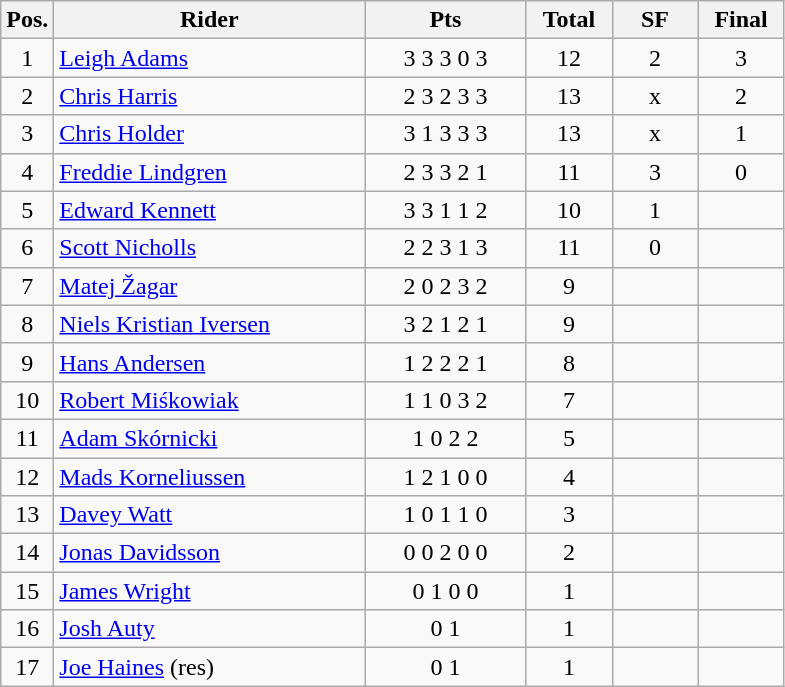<table class=wikitable>
<tr>
<th width=25px>Pos.</th>
<th width=200px>Rider</th>
<th width=100px>Pts</th>
<th width=50px>Total</th>
<th width=50px>SF</th>
<th width=50px>Final</th>
</tr>
<tr align=center >
<td>1</td>
<td align=left> <a href='#'>Leigh Adams</a></td>
<td>3	3	3	0	3</td>
<td>12</td>
<td>2</td>
<td>3</td>
</tr>
<tr align=center>
<td>2</td>
<td align=left> <a href='#'>Chris Harris</a></td>
<td>2	3	2	3	3</td>
<td>13</td>
<td>x</td>
<td>2</td>
</tr>
<tr align=center>
<td>3</td>
<td align=left> <a href='#'>Chris Holder</a></td>
<td>3	1	3	3	3</td>
<td>13</td>
<td>x</td>
<td>1</td>
</tr>
<tr align=center>
<td>4</td>
<td align=left> <a href='#'>Freddie Lindgren</a></td>
<td>2	3	3	2	1</td>
<td>11</td>
<td>3</td>
<td>0</td>
</tr>
<tr align=center>
<td>5</td>
<td align=left> <a href='#'>Edward Kennett</a></td>
<td>3	3	1	1	2</td>
<td>10</td>
<td>1</td>
<td></td>
</tr>
<tr align=center>
<td>6</td>
<td align=left> <a href='#'>Scott Nicholls</a></td>
<td>2	2	3	1	3</td>
<td>11</td>
<td>0</td>
<td></td>
</tr>
<tr align=center>
<td>7</td>
<td align=left> <a href='#'>Matej Žagar</a></td>
<td>2	0	2	3	2</td>
<td>9</td>
<td></td>
<td></td>
</tr>
<tr align=center>
<td>8</td>
<td align=left> <a href='#'>Niels Kristian Iversen</a></td>
<td>3	2	1	2	1</td>
<td>9</td>
<td></td>
<td></td>
</tr>
<tr align=center>
<td>9</td>
<td align=left> <a href='#'>Hans Andersen</a></td>
<td>1	2	2	2	1</td>
<td>8</td>
<td></td>
<td></td>
</tr>
<tr align=center>
<td>10</td>
<td align=left> <a href='#'>Robert Miśkowiak</a></td>
<td>1	1	0	3	2</td>
<td>7</td>
<td></td>
<td></td>
</tr>
<tr align=center>
<td>11</td>
<td align=left> <a href='#'>Adam Skórnicki</a></td>
<td>1	0	2	2</td>
<td>5</td>
<td></td>
<td></td>
</tr>
<tr align=center>
<td>12</td>
<td align=left> <a href='#'>Mads Korneliussen</a></td>
<td>1	2	1	0	0</td>
<td>4</td>
<td></td>
<td></td>
</tr>
<tr align=center>
<td>13</td>
<td align=left> <a href='#'>Davey Watt</a></td>
<td>1	0	1	1	0</td>
<td>3</td>
<td></td>
<td></td>
</tr>
<tr align=center>
<td>14</td>
<td align=left> <a href='#'>Jonas Davidsson</a></td>
<td>0	0	2	0	0</td>
<td>2</td>
<td></td>
<td></td>
</tr>
<tr align=center>
<td>15</td>
<td align=left> <a href='#'>James Wright</a></td>
<td>0	1	0	0</td>
<td>1</td>
<td></td>
<td></td>
</tr>
<tr align=center>
<td>16</td>
<td align=left> <a href='#'>Josh Auty</a></td>
<td>0		1</td>
<td>1</td>
<td></td>
<td></td>
</tr>
<tr align=center>
<td>17</td>
<td align=left> <a href='#'>Joe Haines</a> (res)</td>
<td>0	1</td>
<td>1</td>
<td></td>
<td></td>
</tr>
</table>
